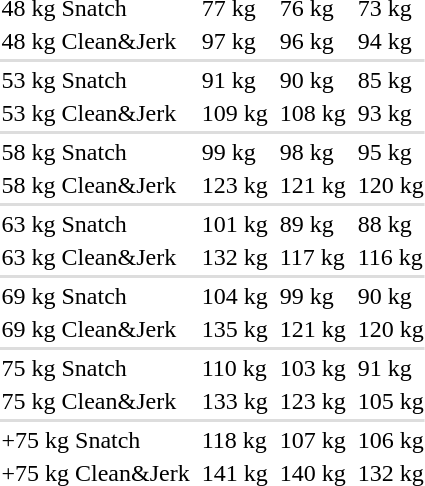<table>
<tr>
<td>48 kg Snatch</td>
<td></td>
<td>77 kg</td>
<td></td>
<td>76 kg</td>
<td></td>
<td>73 kg</td>
</tr>
<tr>
<td>48 kg Clean&Jerk</td>
<td></td>
<td>97 kg</td>
<td></td>
<td>96 kg</td>
<td></td>
<td>94 kg</td>
</tr>
<tr bgcolor=#DDDDDD>
<td colspan=7></td>
</tr>
<tr>
<td>53 kg Snatch</td>
<td></td>
<td>91 kg</td>
<td></td>
<td>90 kg</td>
<td></td>
<td>85 kg</td>
</tr>
<tr>
<td>53 kg Clean&Jerk</td>
<td></td>
<td>109 kg</td>
<td></td>
<td>108 kg</td>
<td></td>
<td>93 kg</td>
</tr>
<tr bgcolor=#DDDDDD>
<td colspan=7></td>
</tr>
<tr>
<td>58 kg Snatch</td>
<td></td>
<td>99 kg</td>
<td></td>
<td>98 kg</td>
<td></td>
<td>95 kg</td>
</tr>
<tr>
<td>58 kg Clean&Jerk</td>
<td></td>
<td>123 kg</td>
<td></td>
<td>121 kg</td>
<td></td>
<td>120 kg</td>
</tr>
<tr bgcolor=#DDDDDD>
<td colspan=7></td>
</tr>
<tr>
<td>63 kg Snatch</td>
<td></td>
<td>101 kg</td>
<td></td>
<td>89 kg</td>
<td></td>
<td>88 kg</td>
</tr>
<tr>
<td>63 kg Clean&Jerk</td>
<td></td>
<td>132 kg</td>
<td></td>
<td>117 kg</td>
<td></td>
<td>116 kg</td>
</tr>
<tr bgcolor=#DDDDDD>
<td colspan=7></td>
</tr>
<tr>
<td>69 kg Snatch</td>
<td></td>
<td>104 kg</td>
<td></td>
<td>99 kg</td>
<td></td>
<td>90 kg</td>
</tr>
<tr>
<td>69 kg Clean&Jerk</td>
<td></td>
<td>135 kg</td>
<td></td>
<td>121 kg</td>
<td></td>
<td>120 kg</td>
</tr>
<tr bgcolor=#DDDDDD>
<td colspan=7></td>
</tr>
<tr>
<td>75 kg Snatch</td>
<td></td>
<td>110 kg</td>
<td></td>
<td>103 kg</td>
<td></td>
<td>91 kg</td>
</tr>
<tr>
<td>75 kg Clean&Jerk</td>
<td></td>
<td>133 kg</td>
<td></td>
<td>123 kg</td>
<td></td>
<td>105 kg</td>
</tr>
<tr bgcolor=#DDDDDD>
<td colspan=7></td>
</tr>
<tr>
<td>+75 kg Snatch</td>
<td></td>
<td>118 kg</td>
<td></td>
<td>107 kg</td>
<td></td>
<td>106 kg</td>
</tr>
<tr>
<td>+75 kg Clean&Jerk</td>
<td></td>
<td>141 kg</td>
<td></td>
<td>140 kg</td>
<td></td>
<td>132 kg</td>
</tr>
<tr>
</tr>
</table>
